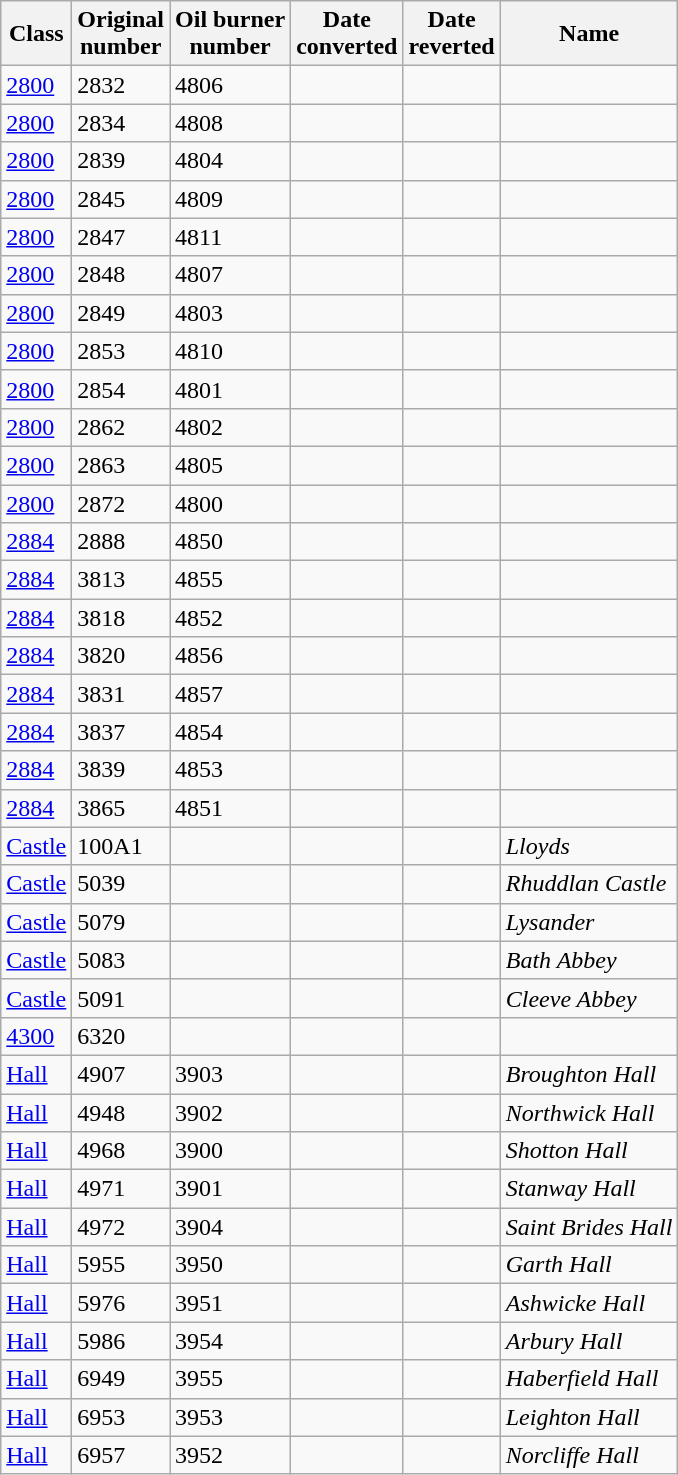<table class="wikitable sortable">
<tr>
<th>Class</th>
<th>Original<br>number</th>
<th>Oil burner<br>number</th>
<th>Date<br>converted</th>
<th>Date<br>reverted</th>
<th>Name</th>
</tr>
<tr>
<td><a href='#'>2800</a></td>
<td>2832</td>
<td>4806</td>
<td></td>
<td></td>
<td></td>
</tr>
<tr>
<td><a href='#'>2800</a></td>
<td>2834</td>
<td>4808</td>
<td></td>
<td></td>
<td></td>
</tr>
<tr>
<td><a href='#'>2800</a></td>
<td>2839</td>
<td>4804</td>
<td></td>
<td></td>
<td></td>
</tr>
<tr>
<td><a href='#'>2800</a></td>
<td>2845</td>
<td>4809</td>
<td></td>
<td></td>
<td></td>
</tr>
<tr>
<td><a href='#'>2800</a></td>
<td>2847</td>
<td>4811</td>
<td></td>
<td></td>
<td></td>
</tr>
<tr>
<td><a href='#'>2800</a></td>
<td>2848</td>
<td>4807</td>
<td></td>
<td></td>
<td></td>
</tr>
<tr>
<td><a href='#'>2800</a></td>
<td>2849</td>
<td>4803</td>
<td></td>
<td></td>
<td></td>
</tr>
<tr>
<td><a href='#'>2800</a></td>
<td>2853</td>
<td>4810</td>
<td></td>
<td></td>
<td></td>
</tr>
<tr>
<td><a href='#'>2800</a></td>
<td>2854</td>
<td>4801</td>
<td></td>
<td></td>
<td></td>
</tr>
<tr>
<td><a href='#'>2800</a></td>
<td>2862</td>
<td>4802</td>
<td></td>
<td></td>
<td></td>
</tr>
<tr>
<td><a href='#'>2800</a></td>
<td>2863</td>
<td>4805</td>
<td></td>
<td></td>
<td></td>
</tr>
<tr>
<td><a href='#'>2800</a></td>
<td>2872</td>
<td>4800</td>
<td></td>
<td></td>
<td></td>
</tr>
<tr>
<td><a href='#'>2884</a></td>
<td>2888</td>
<td>4850</td>
<td></td>
<td></td>
<td></td>
</tr>
<tr>
<td><a href='#'>2884</a></td>
<td>3813</td>
<td>4855</td>
<td></td>
<td></td>
<td></td>
</tr>
<tr>
<td><a href='#'>2884</a></td>
<td>3818</td>
<td>4852</td>
<td></td>
<td></td>
<td></td>
</tr>
<tr>
<td><a href='#'>2884</a></td>
<td>3820</td>
<td>4856</td>
<td></td>
<td></td>
<td></td>
</tr>
<tr>
<td><a href='#'>2884</a></td>
<td>3831</td>
<td>4857</td>
<td></td>
<td></td>
<td></td>
</tr>
<tr>
<td><a href='#'>2884</a></td>
<td>3837</td>
<td>4854</td>
<td></td>
<td></td>
<td></td>
</tr>
<tr>
<td><a href='#'>2884</a></td>
<td>3839</td>
<td>4853</td>
<td></td>
<td></td>
<td></td>
</tr>
<tr>
<td><a href='#'>2884</a></td>
<td>3865</td>
<td>4851</td>
<td></td>
<td></td>
<td></td>
</tr>
<tr>
<td><a href='#'>Castle</a></td>
<td>100A1</td>
<td data-sort-value="100A1"></td>
<td></td>
<td></td>
<td><em>Lloyds</em></td>
</tr>
<tr>
<td><a href='#'>Castle</a></td>
<td>5039</td>
<td data-sort-value="5039"></td>
<td></td>
<td></td>
<td><em>Rhuddlan Castle</em></td>
</tr>
<tr>
<td><a href='#'>Castle</a></td>
<td>5079</td>
<td data-sort-value="5079"></td>
<td></td>
<td></td>
<td><em>Lysander</em></td>
</tr>
<tr>
<td><a href='#'>Castle</a></td>
<td>5083</td>
<td data-sort-value="5083"></td>
<td></td>
<td></td>
<td><em>Bath Abbey</em></td>
</tr>
<tr>
<td><a href='#'>Castle</a></td>
<td>5091</td>
<td data-sort-value="5091"></td>
<td></td>
<td></td>
<td><em>Cleeve Abbey</em></td>
</tr>
<tr>
<td><a href='#'>4300</a></td>
<td>6320</td>
<td data-sort-value="6320"></td>
<td></td>
<td></td>
<td></td>
</tr>
<tr>
<td><a href='#'>Hall</a></td>
<td>4907</td>
<td>3903</td>
<td></td>
<td></td>
<td><em>Broughton Hall</em></td>
</tr>
<tr>
<td><a href='#'>Hall</a></td>
<td>4948</td>
<td>3902</td>
<td></td>
<td></td>
<td><em>Northwick Hall</em></td>
</tr>
<tr>
<td><a href='#'>Hall</a></td>
<td>4968</td>
<td>3900</td>
<td></td>
<td></td>
<td><em>Shotton Hall</em></td>
</tr>
<tr>
<td><a href='#'>Hall</a></td>
<td>4971</td>
<td>3901</td>
<td></td>
<td></td>
<td><em>Stanway Hall</em></td>
</tr>
<tr>
<td><a href='#'>Hall</a></td>
<td>4972</td>
<td>3904</td>
<td></td>
<td></td>
<td><em>Saint Brides Hall</em></td>
</tr>
<tr>
<td><a href='#'>Hall</a></td>
<td>5955</td>
<td>3950</td>
<td></td>
<td></td>
<td><em>Garth Hall</em></td>
</tr>
<tr>
<td><a href='#'>Hall</a></td>
<td>5976</td>
<td>3951</td>
<td></td>
<td></td>
<td><em>Ashwicke Hall</em></td>
</tr>
<tr>
<td><a href='#'>Hall</a></td>
<td>5986</td>
<td>3954</td>
<td></td>
<td></td>
<td><em>Arbury Hall</em></td>
</tr>
<tr>
<td><a href='#'>Hall</a></td>
<td>6949</td>
<td>3955</td>
<td></td>
<td></td>
<td><em>Haberfield Hall</em></td>
</tr>
<tr>
<td><a href='#'>Hall</a></td>
<td>6953</td>
<td>3953</td>
<td></td>
<td></td>
<td><em>Leighton Hall</em></td>
</tr>
<tr>
<td><a href='#'>Hall</a></td>
<td>6957</td>
<td>3952</td>
<td></td>
<td></td>
<td><em>Norcliffe Hall</em></td>
</tr>
</table>
